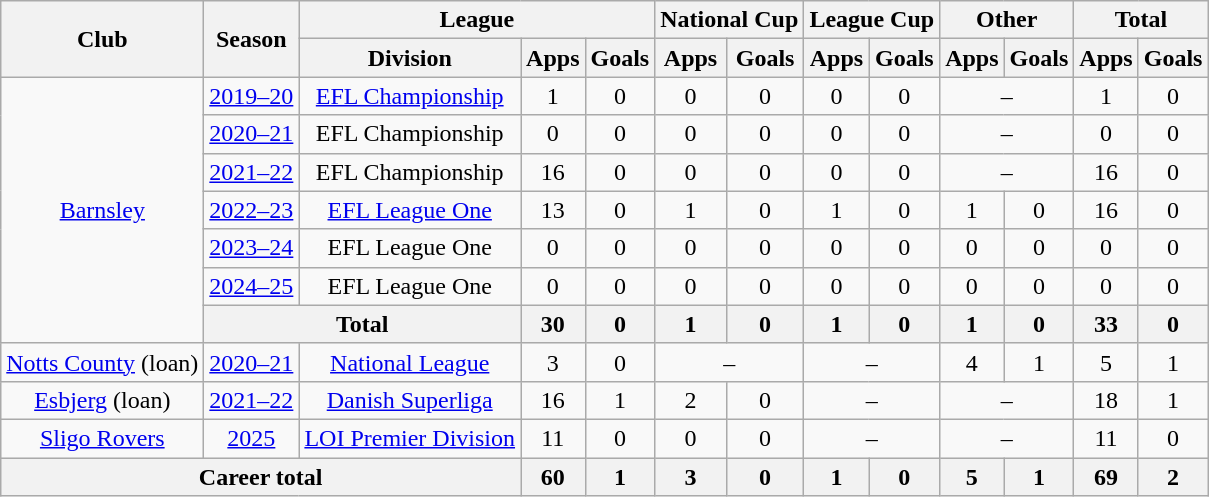<table class="wikitable" style="text-align: center;">
<tr>
<th rowspan="2">Club</th>
<th rowspan="2">Season</th>
<th colspan="3">League</th>
<th colspan="2">National Cup</th>
<th colspan="2">League Cup</th>
<th colspan="2">Other</th>
<th colspan="2">Total</th>
</tr>
<tr>
<th>Division</th>
<th>Apps</th>
<th>Goals</th>
<th>Apps</th>
<th>Goals</th>
<th>Apps</th>
<th>Goals</th>
<th>Apps</th>
<th>Goals</th>
<th>Apps</th>
<th>Goals</th>
</tr>
<tr>
<td rowspan="7"><a href='#'>Barnsley</a></td>
<td><a href='#'>2019–20</a></td>
<td><a href='#'>EFL Championship</a></td>
<td>1</td>
<td>0</td>
<td>0</td>
<td>0</td>
<td>0</td>
<td>0</td>
<td colspan="2">–</td>
<td>1</td>
<td>0</td>
</tr>
<tr>
<td><a href='#'>2020–21</a></td>
<td>EFL Championship</td>
<td>0</td>
<td>0</td>
<td>0</td>
<td>0</td>
<td>0</td>
<td>0</td>
<td colspan="2">–</td>
<td>0</td>
<td>0</td>
</tr>
<tr>
<td><a href='#'>2021–22</a></td>
<td>EFL Championship</td>
<td>16</td>
<td>0</td>
<td>0</td>
<td>0</td>
<td>0</td>
<td>0</td>
<td colspan="2">–</td>
<td>16</td>
<td>0</td>
</tr>
<tr>
<td><a href='#'>2022–23</a></td>
<td><a href='#'>EFL League One</a></td>
<td>13</td>
<td>0</td>
<td>1</td>
<td>0</td>
<td>1</td>
<td>0</td>
<td>1</td>
<td>0</td>
<td>16</td>
<td>0</td>
</tr>
<tr>
<td><a href='#'>2023–24</a></td>
<td>EFL League One</td>
<td>0</td>
<td>0</td>
<td>0</td>
<td>0</td>
<td>0</td>
<td>0</td>
<td>0</td>
<td>0</td>
<td>0</td>
<td>0</td>
</tr>
<tr>
<td><a href='#'>2024–25</a></td>
<td>EFL League One</td>
<td>0</td>
<td>0</td>
<td>0</td>
<td>0</td>
<td>0</td>
<td>0</td>
<td>0</td>
<td>0</td>
<td>0</td>
<td>0</td>
</tr>
<tr>
<th colspan="2">Total</th>
<th>30</th>
<th>0</th>
<th>1</th>
<th>0</th>
<th>1</th>
<th>0</th>
<th>1</th>
<th>0</th>
<th>33</th>
<th>0</th>
</tr>
<tr>
<td><a href='#'>Notts County</a> (loan)</td>
<td><a href='#'>2020–21</a></td>
<td><a href='#'>National League</a></td>
<td>3</td>
<td>0</td>
<td colspan="2">–</td>
<td colspan="2">–</td>
<td>4</td>
<td>1</td>
<td>5</td>
<td>1</td>
</tr>
<tr>
<td><a href='#'>Esbjerg</a> (loan)</td>
<td><a href='#'>2021–22</a></td>
<td><a href='#'>Danish Superliga</a></td>
<td>16</td>
<td>1</td>
<td>2</td>
<td>0</td>
<td colspan="2">–</td>
<td colspan="2">–</td>
<td>18</td>
<td>1</td>
</tr>
<tr>
<td><a href='#'>Sligo Rovers</a></td>
<td><a href='#'>2025</a></td>
<td><a href='#'>LOI Premier Division</a></td>
<td>11</td>
<td>0</td>
<td>0</td>
<td>0</td>
<td colspan="2">–</td>
<td colspan="2">–</td>
<td>11</td>
<td>0</td>
</tr>
<tr>
<th colspan="3">Career total</th>
<th>60</th>
<th>1</th>
<th>3</th>
<th>0</th>
<th>1</th>
<th>0</th>
<th>5</th>
<th>1</th>
<th>69</th>
<th>2</th>
</tr>
</table>
